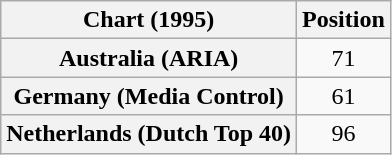<table class="wikitable sortable plainrowheaders" style="text-align:center">
<tr>
<th scope="col">Chart (1995)</th>
<th scope="col">Position</th>
</tr>
<tr>
<th scope="row">Australia (ARIA)</th>
<td>71</td>
</tr>
<tr>
<th scope="row">Germany (Media Control)</th>
<td>61</td>
</tr>
<tr>
<th scope="row">Netherlands (Dutch Top 40)</th>
<td>96</td>
</tr>
</table>
